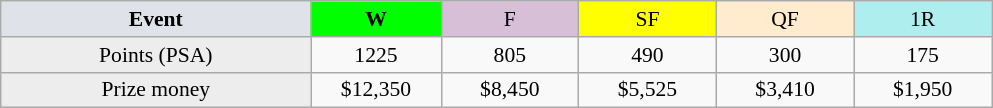<table class=wikitable style=font-size:90%;text-align:center>
<tr>
<td width=200 colspan=1 bgcolor=#dfe2e9><strong>Event</strong></td>
<td width=80 bgcolor=lime><strong>W</strong></td>
<td width=85 bgcolor=#D8BFD8>F</td>
<td width=85 bgcolor=#FFFF00>SF</td>
<td width=85 bgcolor=#ffebcd>QF</td>
<td width=85 bgcolor=#afeeee>1R</td>
</tr>
<tr>
<td bgcolor=#EDEDED>Points (PSA)</td>
<td>1225</td>
<td>805</td>
<td>490</td>
<td>300</td>
<td>175</td>
</tr>
<tr>
<td bgcolor=#EDEDED>Prize money</td>
<td>$12,350</td>
<td>$8,450</td>
<td>$5,525</td>
<td>$3,410</td>
<td>$1,950</td>
</tr>
</table>
